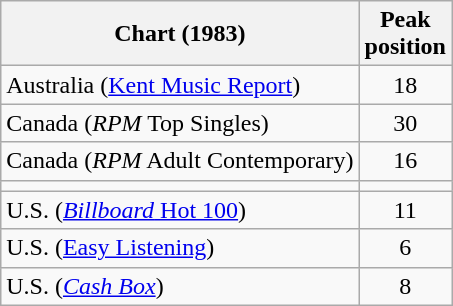<table class="wikitable sortable">
<tr>
<th>Chart (1983)</th>
<th>Peak<br>position</th>
</tr>
<tr>
<td>Australia (<a href='#'>Kent Music Report</a>)</td>
<td style="text-align:center;">18</td>
</tr>
<tr>
<td>Canada (<em>RPM</em> Top Singles)</td>
<td style="text-align:center;">30</td>
</tr>
<tr>
<td>Canada (<em>RPM</em> Adult Contemporary)</td>
<td style="text-align:center;">16</td>
</tr>
<tr>
<td></td>
</tr>
<tr>
<td>U.S. (<a href='#'><em>Billboard</em> Hot 100</a>)</td>
<td style="text-align:center;">11</td>
</tr>
<tr>
<td>U.S. (<a href='#'>Easy Listening</a>)</td>
<td style="text-align:center;">6</td>
</tr>
<tr>
<td>U.S. (<a href='#'><em>Cash Box</em></a>)</td>
<td align="center">8</td>
</tr>
</table>
